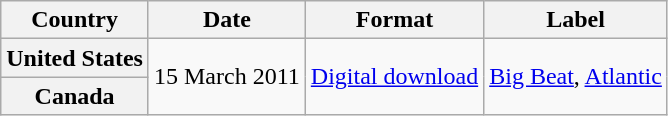<table class="wikitable plainrowheaders">
<tr>
<th scope="col">Country</th>
<th scope="col">Date</th>
<th scope="col">Format</th>
<th scope="col">Label</th>
</tr>
<tr>
<th scope="row">United States</th>
<td rowspan="2">15 March 2011</td>
<td rowspan="2"><a href='#'>Digital download</a></td>
<td rowspan="2"><a href='#'>Big Beat</a>, <a href='#'>Atlantic</a></td>
</tr>
<tr>
<th scope="row">Canada</th>
</tr>
</table>
